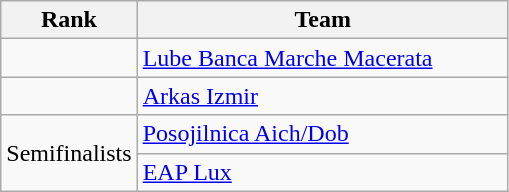<table class="wikitable" style="text-align: center;">
<tr>
<th width=40>Rank</th>
<th width=240>Team</th>
</tr>
<tr align=center>
<td></td>
<td style="text-align:left;"> <a href='#'>Lube Banca Marche Macerata</a></td>
</tr>
<tr align=center>
<td></td>
<td style="text-align:left;"> <a href='#'>Arkas Izmir</a></td>
</tr>
<tr align=center>
<td rowspan=2>Semifinalists</td>
<td style="text-align:left;"> <a href='#'>Posojilnica Aich/Dob</a></td>
</tr>
<tr align=center>
<td style="text-align:left;"> <a href='#'>EAP Lux</a></td>
</tr>
</table>
